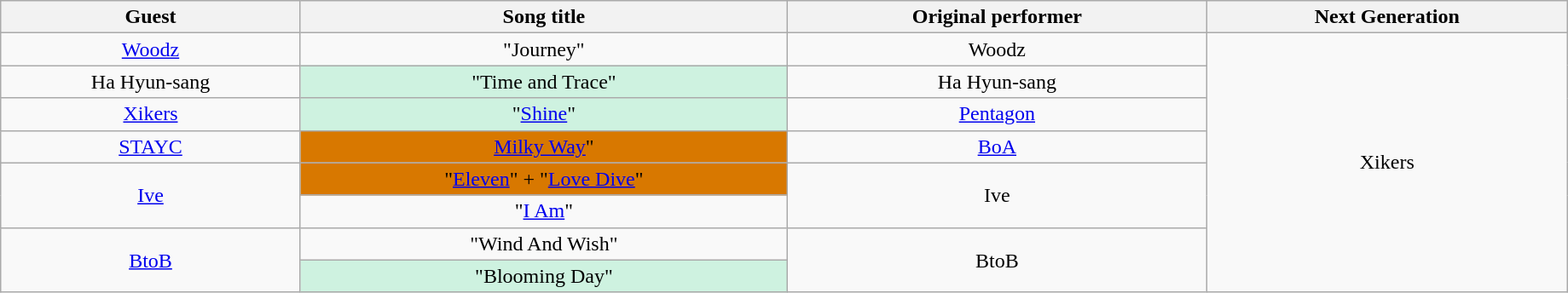<table Class ="wikitable" style="text-align:center; clear:both; text-align:center; width:97%">
<tr>
<th>Guest</th>
<th>Song title</th>
<th>Original performer</th>
<th>Next Generation</th>
</tr>
<tr>
<td><a href='#'>Woodz</a></td>
<td>"Journey"</td>
<td>Woodz</td>
<td rowspan="8">Xikers</td>
</tr>
<tr>
<td>Ha Hyun-sang</td>
<td bgcolor="#CEF2E0">"Time and Trace"</td>
<td>Ha Hyun-sang</td>
</tr>
<tr>
<td><a href='#'>Xikers</a></td>
<td bgcolor="#CEF2E0">"<a href='#'>Shine</a>"</td>
<td><a href='#'>Pentagon</a></td>
</tr>
<tr>
<td><a href='#'>STAYC</a></td>
<td bgcolor=#D8F781"><a href='#'>Milky Way</a>"</td>
<td><a href='#'>BoA</a></td>
</tr>
<tr>
<td rowspan="2"><a href='#'>Ive</a></td>
<td bgcolor=#D8F781">"<a href='#'>Eleven</a>" + "<a href='#'>Love Dive</a>"</td>
<td rowspan="2">Ive</td>
</tr>
<tr>
<td>"<a href='#'>I Am</a>"</td>
</tr>
<tr>
<td rowspan="2"><a href='#'>BtoB</a></td>
<td>"Wind And Wish"</td>
<td rowspan="2">BtoB</td>
</tr>
<tr>
<td bgcolor="#CEF2E0">"Blooming Day"</td>
</tr>
</table>
